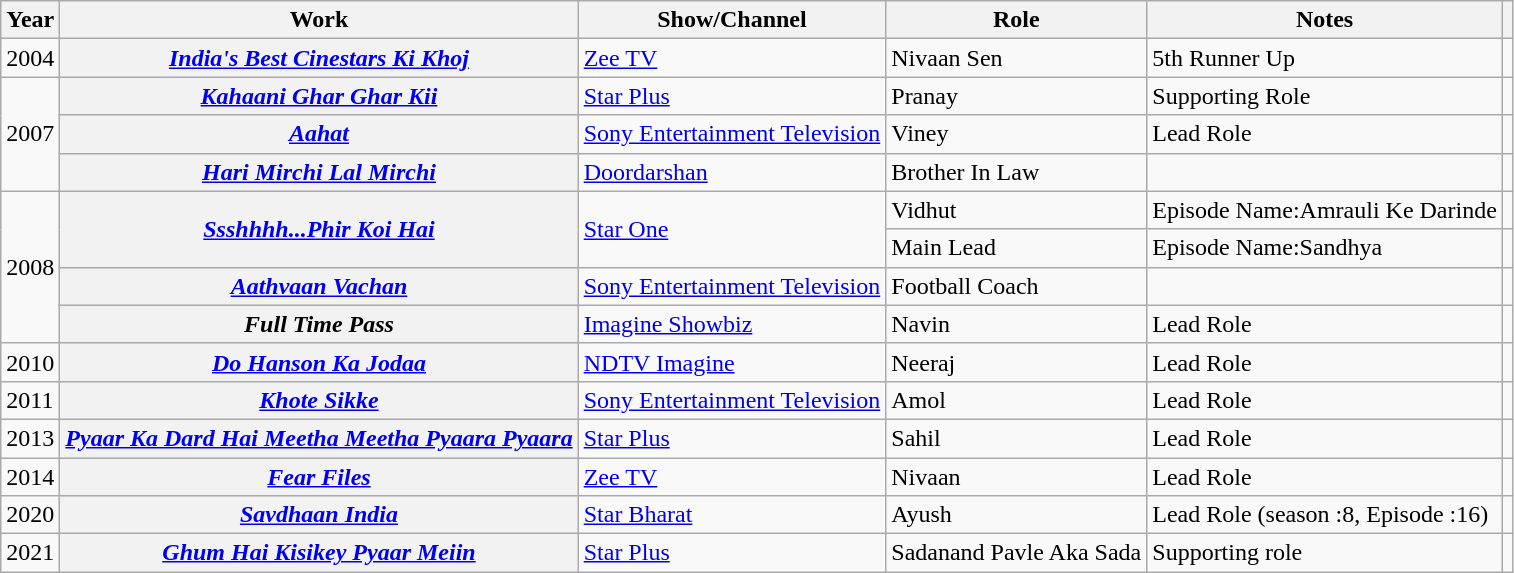<table class="wikitable plainrowheaders sortable" style="margin-right: 0;">
<tr>
<th scope="col">Year</th>
<th scope="col">Work</th>
<th scope="col">Show/Channel</th>
<th scope="col">Role</th>
<th scope="col" class="unsortable">Notes</th>
<th scope="col" class="unsortable"></th>
</tr>
<tr>
<td>2004</td>
<th scope="row"><em><a href='#'>India's Best Cinestars Ki Khoj</a></em></th>
<td><a href='#'>Zee TV</a></td>
<td>Nivaan Sen</td>
<td>5th Runner Up</td>
<td style="text-align:center;"></td>
</tr>
<tr>
<td rowspan="3">2007</td>
<th scope="row"><em><a href='#'>Kahaani Ghar Ghar Kii</a></em></th>
<td><a href='#'>Star Plus</a></td>
<td>Pranay</td>
<td>Supporting Role</td>
<td style="text-align:center;"></td>
</tr>
<tr>
<th scope="row"><em><a href='#'>Aahat</a></em></th>
<td><a href='#'>Sony Entertainment Television</a></td>
<td>Viney</td>
<td>Lead Role</td>
<td style="text-align:center;"></td>
</tr>
<tr>
<th scope="row"><em><a href='#'>Hari Mirchi Lal Mirchi</a></em></th>
<td><a href='#'>Doordarshan</a></td>
<td>Brother In Law</td>
<td></td>
<td style="text-align:center;"></td>
</tr>
<tr>
<td rowspan="4">2008</td>
<th scope="row" rowspan="2"><em><a href='#'>Ssshhhh...Phir Koi Hai</a></em></th>
<td rowspan="2"><a href='#'>Star One</a></td>
<td>Vidhut</td>
<td>Episode Name:Amrauli Ke Darinde</td>
<td style="text-align:center;"></td>
</tr>
<tr>
<td>Main Lead</td>
<td>Episode Name:Sandhya</td>
<td style=text-align:center;"></td>
</tr>
<tr>
<th scope="row"><em><a href='#'>Aathvaan Vachan</a></em></th>
<td><a href='#'>Sony Entertainment Television</a></td>
<td>Football Coach</td>
<td Style="text-align: center;"></td>
</tr>
<tr>
<th scope="row"><em>Full Time Pass</em></th>
<td><a href='#'>Imagine Showbiz</a></td>
<td>Navin</td>
<td>Lead Role</td>
<td style="text-align:center;"></td>
</tr>
<tr>
<td>2010</td>
<th scope="row"><em><a href='#'>Do Hanson Ka Jodaa</a></em></th>
<td><a href='#'>NDTV Imagine</a></td>
<td>Neeraj</td>
<td>Lead Role</td>
<td style="text-align:center;"></td>
</tr>
<tr>
<td>2011</td>
<th scope="row"><em><a href='#'>Khote Sikke</a></em></th>
<td><a href='#'>Sony Entertainment Television</a></td>
<td>Amol</td>
<td>Lead Role</td>
<td style="text-align:center;"></td>
</tr>
<tr>
<td>2013</td>
<th scope="row"><em><a href='#'>Pyaar Ka Dard Hai Meetha Meetha Pyaara Pyaara</a></em></th>
<td><a href='#'>Star Plus</a></td>
<td>Sahil</td>
<td>Lead Role</td>
<td style="text-align:center;"></td>
</tr>
<tr>
<td>2014</td>
<th scope="row"><em><a href='#'>Fear Files</a></em></th>
<td><a href='#'>Zee TV</a></td>
<td>Nivaan</td>
<td>Lead Role</td>
<td style="text-align:center;"></td>
</tr>
<tr>
<td>2020</td>
<th scope="row"><em> <a href='#'>Savdhaan India</a></em></th>
<td><a href='#'>Star Bharat</a></td>
<td>Ayush</td>
<td>Lead Role (season :8, Episode :16)</td>
<td></td>
</tr>
<tr>
<td>2021</td>
<th scope="row"><em> <a href='#'>Ghum Hai Kisikey Pyaar Meiin</a></em></th>
<td><a href='#'>Star Plus</a></td>
<td>Sadanand Pavle Aka Sada</td>
<td>Supporting role</td>
<td style="text-align:center;"></td>
</tr>
</table>
